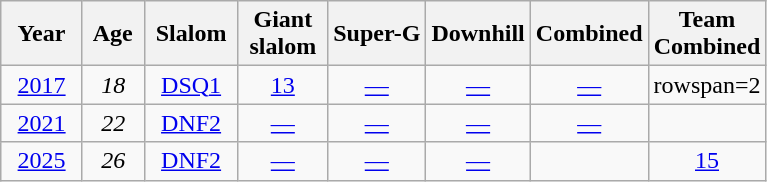<table class=wikitable style="text-align:center">
<tr>
<th>  Year  </th>
<th> Age </th>
<th> Slalom </th>
<th> Giant <br> slalom </th>
<th>Super-G</th>
<th>Downhill</th>
<th>Combined</th>
<th>Team<br>Combined</th>
</tr>
<tr>
<td><a href='#'>2017</a></td>
<td><em>18</em></td>
<td><a href='#'>DSQ1</a></td>
<td><a href='#'>13</a></td>
<td><a href='#'>—</a></td>
<td><a href='#'>—</a></td>
<td><a href='#'>—</a></td>
<td>rowspan=2</td>
</tr>
<tr>
<td><a href='#'>2021</a></td>
<td><em>22</em></td>
<td><a href='#'>DNF2</a></td>
<td><a href='#'>—</a></td>
<td><a href='#'>—</a></td>
<td><a href='#'>—</a></td>
<td><a href='#'>—</a></td>
</tr>
<tr>
<td><a href='#'>2025</a></td>
<td><em>26</em></td>
<td><a href='#'>DNF2</a></td>
<td><a href='#'>—</a></td>
<td><a href='#'>—</a></td>
<td><a href='#'>—</a></td>
<td></td>
<td><a href='#'>15</a></td>
</tr>
</table>
